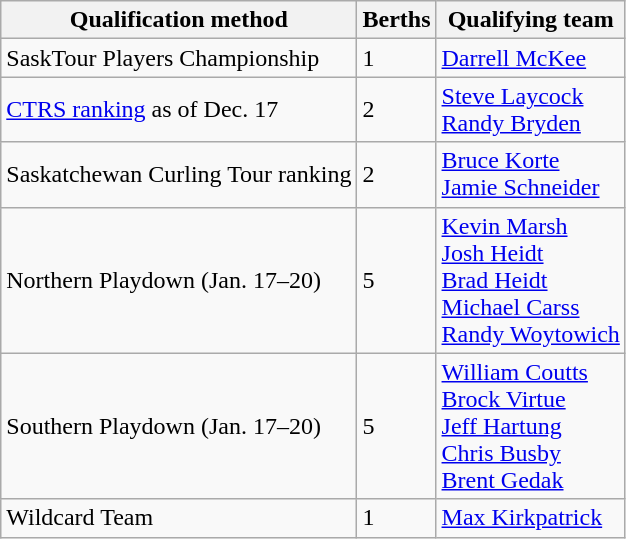<table class=wikitable>
<tr>
<th>Qualification method</th>
<th>Berths</th>
<th>Qualifying team</th>
</tr>
<tr>
<td>SaskTour Players Championship</td>
<td>1</td>
<td><a href='#'>Darrell McKee</a></td>
</tr>
<tr>
<td><a href='#'>CTRS ranking</a> as of Dec. 17</td>
<td>2</td>
<td><a href='#'>Steve Laycock</a> <br> <a href='#'>Randy Bryden</a></td>
</tr>
<tr>
<td>Saskatchewan Curling Tour ranking</td>
<td>2</td>
<td><a href='#'>Bruce Korte</a> <br> <a href='#'>Jamie Schneider</a></td>
</tr>
<tr>
<td>Northern Playdown (Jan. 17–20)</td>
<td>5</td>
<td><a href='#'>Kevin Marsh</a> <br> <a href='#'>Josh Heidt</a> <br> <a href='#'>Brad Heidt</a> <br> <a href='#'>Michael Carss</a> <br> <a href='#'>Randy Woytowich</a></td>
</tr>
<tr>
<td>Southern Playdown  (Jan. 17–20)</td>
<td>5</td>
<td><a href='#'>William Coutts</a> <br> <a href='#'>Brock Virtue</a> <br> <a href='#'>Jeff Hartung</a> <br> <a href='#'>Chris Busby</a> <br> <a href='#'>Brent Gedak</a></td>
</tr>
<tr>
<td>Wildcard Team</td>
<td>1</td>
<td><a href='#'>Max Kirkpatrick</a></td>
</tr>
</table>
